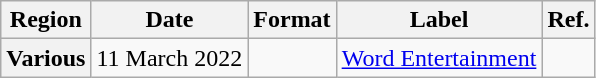<table class="wikitable plainrowheaders">
<tr>
<th scope="col">Region</th>
<th scope="col">Date</th>
<th scope="col">Format</th>
<th scope="col">Label</th>
<th scope="col">Ref.</th>
</tr>
<tr>
<th scope="row">Various</th>
<td>11 March 2022</td>
<td></td>
<td><a href='#'>Word Entertainment</a></td>
<td></td>
</tr>
</table>
